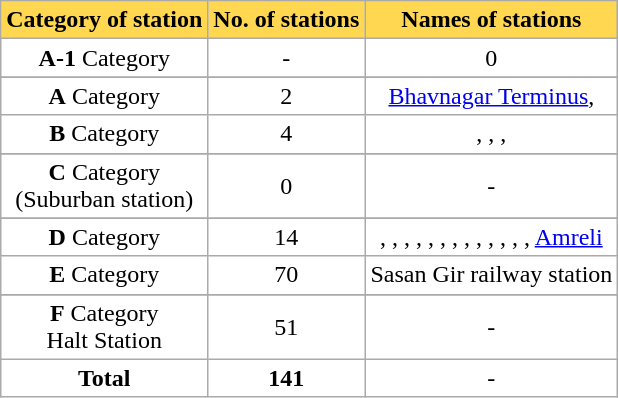<table class="wikitable sortable" style="background:#fff;">
<tr>
<th style="background:#ffd750;" !>Category of station</th>
<th style="background:#ffd750;" !>No. of stations</th>
<th style="background:#ffd750;" !>Names of stations</th>
</tr>
<tr>
<td style="text-align:center;"><strong>A-1</strong> Category</td>
<td style="text-align:center;">-</td>
<td style="text-align:center;">0</td>
</tr>
<tr>
</tr>
<tr>
<td style="text-align:center;"><strong>A</strong> Category</td>
<td style="text-align:center;">2</td>
<td style="text-align:center;"><a href='#'>Bhavnagar Terminus</a>, </td>
</tr>
<tr>
<td style="text-align:center;"><strong>B</strong> Category</td>
<td style="text-align:center;">4</td>
<td style="text-align:center;">, , , </td>
</tr>
<tr>
</tr>
<tr>
<td style="text-align:center;"><strong>C</strong> Category<br>(Suburban station)</td>
<td style="text-align:center;">0</td>
<td style="text-align:center;">-</td>
</tr>
<tr>
</tr>
<tr>
<td style="text-align:center;"><strong>D</strong> Category</td>
<td style="text-align:center;">14</td>
<td style="text-align:center;">, , , , , , , , , , , , , <a href='#'>Amreli</a></td>
</tr>
<tr>
<td style="text-align:center;"><strong>E</strong> Category</td>
<td style="text-align:center;">70</td>
<td style="text-align:center;">Sasan Gir railway station</td>
</tr>
<tr>
</tr>
<tr>
<td style="text-align:center;"><strong>F</strong> Category<br>Halt Station</td>
<td style="text-align:center;">51</td>
<td style="text-align:center;">-</td>
</tr>
<tr>
<td style="text-align:center;"><strong>Total</strong></td>
<td style="text-align:center;"><strong>141</strong></td>
<td style="text-align:center;">-</td>
</tr>
</table>
